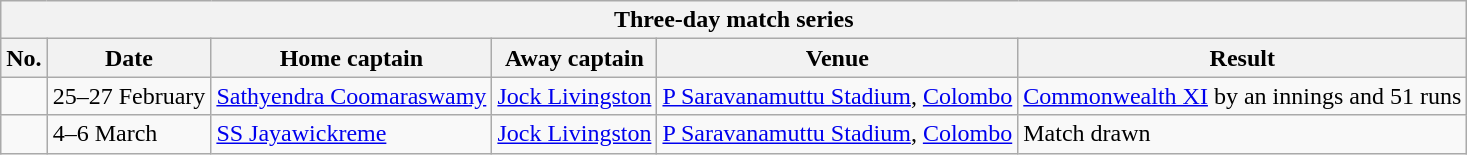<table class="wikitable">
<tr>
<th colspan="9">Three-day match series</th>
</tr>
<tr>
<th>No.</th>
<th>Date</th>
<th>Home captain</th>
<th>Away captain</th>
<th>Venue</th>
<th>Result</th>
</tr>
<tr>
<td></td>
<td>25–27 February</td>
<td><a href='#'>Sathyendra Coomaraswamy</a></td>
<td><a href='#'>Jock Livingston</a></td>
<td><a href='#'>P Saravanamuttu Stadium</a>, <a href='#'>Colombo</a></td>
<td><a href='#'>Commonwealth XI</a> by an innings and 51 runs</td>
</tr>
<tr>
<td></td>
<td>4–6 March</td>
<td><a href='#'>SS Jayawickreme</a></td>
<td><a href='#'>Jock Livingston</a></td>
<td><a href='#'>P Saravanamuttu Stadium</a>, <a href='#'>Colombo</a></td>
<td>Match drawn</td>
</tr>
</table>
